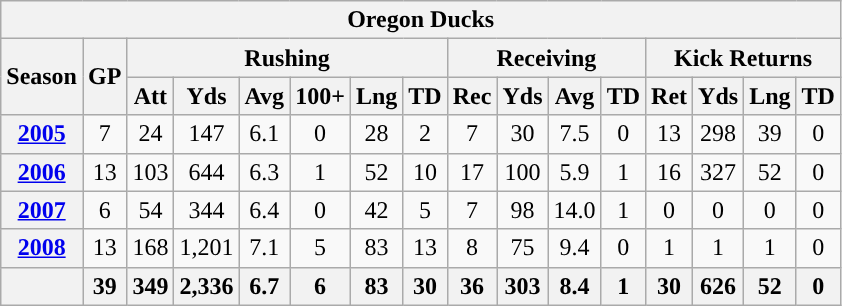<table class=wikitable style="text-align:center;">
<tr>
<th colspan="16">Oregon Ducks</th>
</tr>
<tr>
<th rowspan="2">Season</th>
<th rowspan="2">GP</th>
<th colspan="6">Rushing</th>
<th colspan="4">Receiving</th>
<th colspan="4">Kick Returns</th>
</tr>
<tr>
<th>Att</th>
<th>Yds</th>
<th>Avg</th>
<th>100+</th>
<th>Lng</th>
<th>TD</th>
<th>Rec</th>
<th>Yds</th>
<th>Avg</th>
<th>TD</th>
<th>Ret</th>
<th>Yds</th>
<th>Lng</th>
<th>TD</th>
</tr>
<tr>
<th><a href='#'>2005</a></th>
<td>7</td>
<td>24</td>
<td>147</td>
<td>6.1</td>
<td>0</td>
<td>28</td>
<td>2</td>
<td>7</td>
<td>30</td>
<td>7.5</td>
<td>0</td>
<td>13</td>
<td>298</td>
<td>39</td>
<td>0</td>
</tr>
<tr>
<th><a href='#'>2006</a></th>
<td>13</td>
<td>103</td>
<td>644</td>
<td>6.3</td>
<td>1</td>
<td>52</td>
<td>10</td>
<td>17</td>
<td>100</td>
<td>5.9</td>
<td>1</td>
<td>16</td>
<td>327</td>
<td>52</td>
<td>0</td>
</tr>
<tr>
<th><a href='#'>2007</a></th>
<td>6</td>
<td>54</td>
<td>344</td>
<td>6.4</td>
<td>0</td>
<td>42</td>
<td>5</td>
<td>7</td>
<td>98</td>
<td>14.0</td>
<td>1</td>
<td>0</td>
<td>0</td>
<td>0</td>
<td>0</td>
</tr>
<tr>
<th><a href='#'>2008</a></th>
<td>13</td>
<td>168</td>
<td>1,201</td>
<td>7.1</td>
<td>5</td>
<td>83</td>
<td>13</td>
<td>8</td>
<td>75</td>
<td>9.4</td>
<td>0</td>
<td>1</td>
<td>1</td>
<td>1</td>
<td>0</td>
</tr>
<tr>
<th></th>
<th>39</th>
<th>349</th>
<th>2,336</th>
<th>6.7</th>
<th>6</th>
<th>83</th>
<th>30</th>
<th>36</th>
<th>303</th>
<th>8.4</th>
<th>1</th>
<th>30</th>
<th>626</th>
<th>52</th>
<th>0</th>
</tr>
</table>
